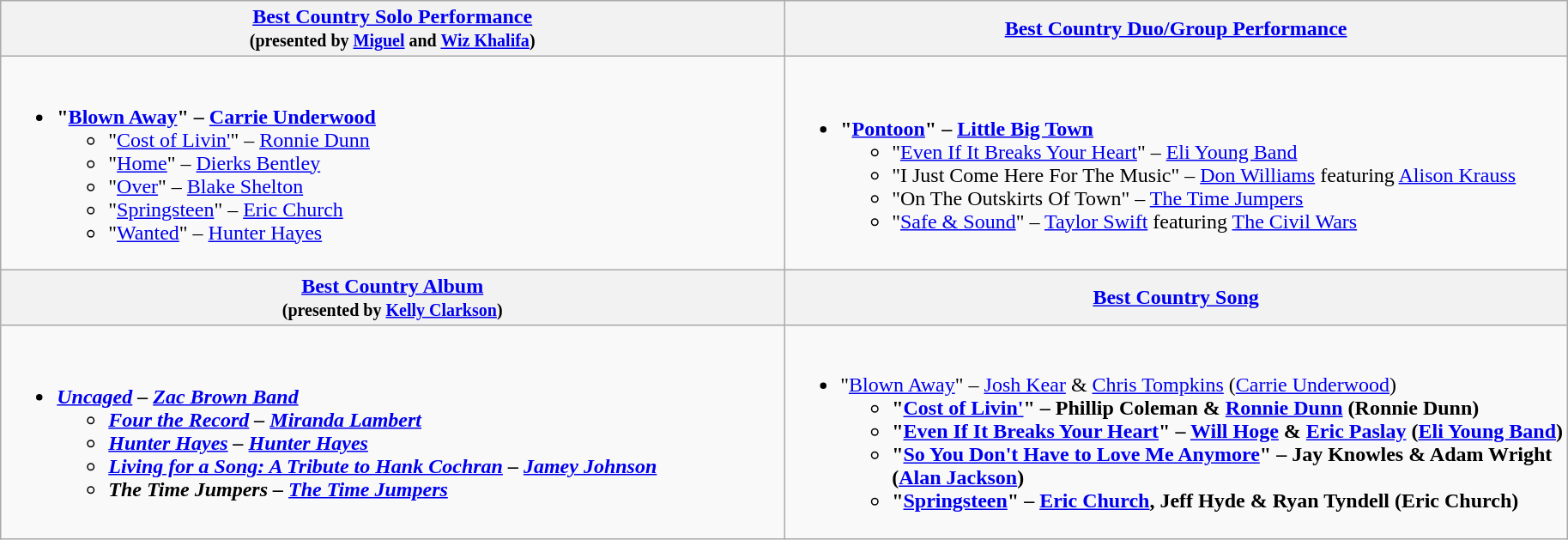<table class="wikitable">
<tr>
<th scope="col" style="width:50%"><a href='#'>Best Country Solo Performance</a><br><small>(presented by <a href='#'>Miguel</a> and <a href='#'>Wiz Khalifa</a>)</small></th>
<th scope="col" style="width:50%"><a href='#'>Best Country Duo/Group Performance</a></th>
</tr>
<tr>
<td><br><ul><li><strong>"<a href='#'>Blown Away</a>" – <a href='#'>Carrie Underwood</a></strong><ul><li>"<a href='#'>Cost of Livin'</a>" – <a href='#'>Ronnie Dunn</a></li><li>"<a href='#'>Home</a>" – <a href='#'>Dierks Bentley</a></li><li>"<a href='#'>Over</a>" – <a href='#'>Blake Shelton</a></li><li>"<a href='#'>Springsteen</a>" – <a href='#'>Eric Church</a></li><li>"<a href='#'>Wanted</a>" – <a href='#'>Hunter Hayes</a></li></ul></li></ul></td>
<td><br><ul><li><strong>"<a href='#'>Pontoon</a>" – <a href='#'>Little Big Town</a></strong><ul><li>"<a href='#'>Even If It Breaks Your Heart</a>" – <a href='#'>Eli Young Band</a></li><li>"I Just Come Here For The Music" – <a href='#'>Don Williams</a> featuring <a href='#'>Alison Krauss</a></li><li>"On The Outskirts Of Town" – <a href='#'>The Time Jumpers</a></li><li>"<a href='#'>Safe & Sound</a>" – <a href='#'>Taylor Swift</a> featuring <a href='#'>The Civil Wars</a></li></ul></li></ul></td>
</tr>
<tr>
<th><a href='#'>Best Country Album</a><br><small>(presented by <a href='#'>Kelly Clarkson</a>)</small></th>
<th><a href='#'>Best Country Song</a></th>
</tr>
<tr>
<td><br><ul><li><strong><em><a href='#'>Uncaged</a><em> – <a href='#'>Zac Brown Band</a><strong><ul><li></em><a href='#'>Four the Record</a><em> – <a href='#'>Miranda Lambert</a></li><li></em><a href='#'>Hunter Hayes</a><em> – <a href='#'>Hunter Hayes</a></li><li></em><a href='#'>Living for a Song: A Tribute to Hank Cochran</a><em> – <a href='#'>Jamey Johnson</a></li><li></em>The Time Jumpers<em> – <a href='#'>The Time Jumpers</a></li></ul></li></ul></td>
<td><br><ul><li></strong>"<a href='#'>Blown Away</a>" –<strong> </strong><a href='#'>Josh Kear</a> & <a href='#'>Chris Tompkins</a> (<a href='#'>Carrie Underwood</a>)<strong><ul><li>"<a href='#'>Cost of Livin'</a>" – Phillip Coleman & <a href='#'>Ronnie Dunn</a> (Ronnie Dunn)</li><li>"<a href='#'>Even If It Breaks Your Heart</a>" – <a href='#'>Will Hoge</a> & <a href='#'>Eric Paslay</a> (<a href='#'>Eli Young Band</a>)</li><li>"<a href='#'>So You Don't Have to Love Me Anymore</a>" – Jay Knowles & Adam Wright <br> (<a href='#'>Alan Jackson</a>)</li><li>"<a href='#'>Springsteen</a>" – <a href='#'>Eric Church</a>, Jeff Hyde & Ryan Tyndell (Eric Church)</li></ul></li></ul></td>
</tr>
</table>
